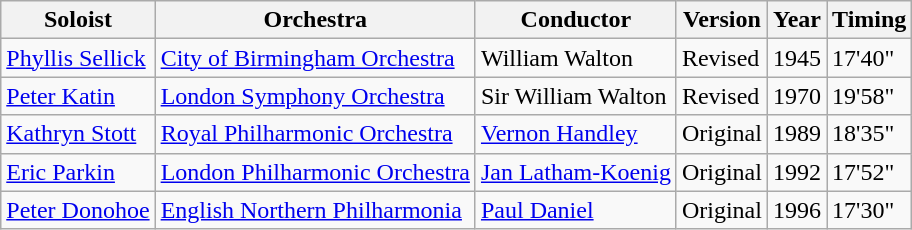<table class="wikitable plainrowheaders" style="text-align: left; margin-right: 0;">
<tr>
<th scope="col">Soloist</th>
<th scope="col">Orchestra</th>
<th scope="col">Conductor</th>
<th scope="col">Version</th>
<th scope="col">Year</th>
<th scope="col">Timing</th>
</tr>
<tr>
<td><a href='#'>Phyllis Sellick</a></td>
<td><a href='#'>City of Birmingham Orchestra</a></td>
<td>William Walton</td>
<td>Revised</td>
<td>1945</td>
<td>17'40"</td>
</tr>
<tr>
<td><a href='#'>Peter Katin</a></td>
<td><a href='#'>London Symphony Orchestra</a></td>
<td>Sir William Walton</td>
<td>Revised</td>
<td>1970</td>
<td>19'58"</td>
</tr>
<tr>
<td><a href='#'>Kathryn Stott</a></td>
<td><a href='#'>Royal Philharmonic Orchestra</a></td>
<td><a href='#'>Vernon Handley</a></td>
<td>Original</td>
<td>1989</td>
<td>18'35"</td>
</tr>
<tr>
<td><a href='#'>Eric Parkin</a></td>
<td><a href='#'>London Philharmonic Orchestra</a></td>
<td><a href='#'>Jan Latham-Koenig</a></td>
<td>Original</td>
<td>1992</td>
<td>17'52"</td>
</tr>
<tr>
<td><a href='#'>Peter Donohoe</a></td>
<td><a href='#'>English Northern Philharmonia</a></td>
<td><a href='#'>Paul Daniel</a></td>
<td>Original</td>
<td>1996</td>
<td>17'30"</td>
</tr>
</table>
